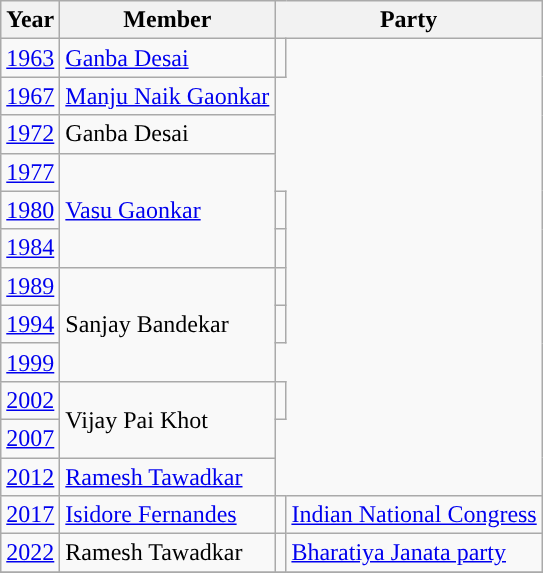<table class="wikitable sortable">
<tr>
<th>Year</th>
<th>Member</th>
<th colspan="2">Party</th>
</tr>
<tr>
<td><a href='#'>1963</a></td>
<td><a href='#'>Ganba Desai</a></td>
<td></td>
</tr>
<tr>
<td><a href='#'>1967</a></td>
<td><a href='#'>Manju Naik Gaonkar</a></td>
</tr>
<tr>
<td><a href='#'>1972</a></td>
<td>Ganba Desai</td>
</tr>
<tr>
<td><a href='#'>1977</a></td>
<td rowspan=3><a href='#'>Vasu Gaonkar</a></td>
</tr>
<tr>
<td><a href='#'>1980</a></td>
<td></td>
</tr>
<tr>
<td><a href='#'>1984</a></td>
<td></td>
</tr>
<tr>
<td><a href='#'>1989</a></td>
<td rowspan=3>Sanjay Bandekar</td>
<td></td>
</tr>
<tr>
<td><a href='#'>1994</a></td>
<td></td>
</tr>
<tr>
<td><a href='#'>1999</a></td>
</tr>
<tr>
<td><a href='#'>2002</a></td>
<td rowspan=2>Vijay Pai Khot</td>
<td></td>
</tr>
<tr>
<td><a href='#'>2007</a></td>
</tr>
<tr>
<td><a href='#'>2012</a></td>
<td><a href='#'>Ramesh Tawadkar</a></td>
</tr>
<tr>
<td><a href='#'>2017</a></td>
<td><a href='#'>Isidore Fernandes</a></td>
<td style="background-color: "></td>
<td><a href='#'>Indian National Congress</a></td>
</tr>
<tr>
<td><a href='#'>2022</a></td>
<td>Ramesh Tawadkar</td>
<td style="background-color: "></td>
<td><a href='#'>Bharatiya Janata party</a></td>
</tr>
<tr>
</tr>
</table>
